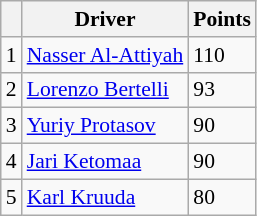<table class="wikitable" style="font-size: 90%;">
<tr>
<th></th>
<th>Driver</th>
<th>Points</th>
</tr>
<tr>
<td>1</td>
<td> <a href='#'>Nasser Al-Attiyah</a></td>
<td>110</td>
</tr>
<tr>
<td>2</td>
<td> <a href='#'>Lorenzo Bertelli</a></td>
<td>93</td>
</tr>
<tr>
<td>3</td>
<td> <a href='#'>Yuriy Protasov</a></td>
<td>90</td>
</tr>
<tr>
<td>4</td>
<td> <a href='#'>Jari Ketomaa</a></td>
<td>90</td>
</tr>
<tr>
<td>5</td>
<td> <a href='#'>Karl Kruuda</a></td>
<td>80</td>
</tr>
</table>
